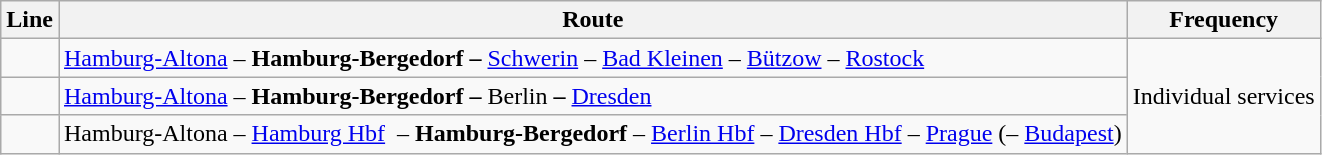<table class="wikitable">
<tr>
<th>Line</th>
<th>Route</th>
<th>Frequency</th>
</tr>
<tr>
<td></td>
<td><a href='#'>Hamburg-Altona</a> – <strong>Hamburg-Bergedorf –</strong> <a href='#'>Schwerin</a> – <a href='#'>Bad Kleinen</a> – <a href='#'>Bützow</a> – <a href='#'>Rostock</a></td>
<td rowspan="3">Individual services</td>
</tr>
<tr>
<td></td>
<td><a href='#'>Hamburg-Altona</a> – <strong>Hamburg-Bergedorf –</strong> Berlin<strong> –</strong> <a href='#'>Dresden</a></td>
</tr>
<tr>
<td></td>
<td>Hamburg-Altona – <a href='#'>Hamburg Hbf</a>  – <strong>Hamburg-Bergedorf</strong> – <a href='#'>Berlin Hbf</a> – <a href='#'>Dresden Hbf</a> – <a href='#'>Prague</a> (– <a href='#'>Budapest</a>)</td>
</tr>
</table>
